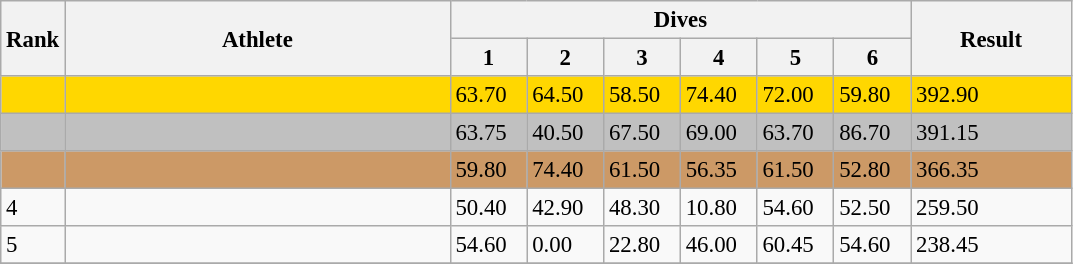<table class="wikitable" style="font-size:95%" style="width:35em;" style="text-align:center">
<tr>
<th rowspan=2>Rank</th>
<th rowspan=2 width=250>Athlete</th>
<th colspan=6 width=300>Dives</th>
<th rowspan=2 width=100>Result</th>
</tr>
<tr>
<th>1</th>
<th>2</th>
<th>3</th>
<th>4</th>
<th>5</th>
<th>6</th>
</tr>
<tr bgcolor=gold>
<td></td>
<td align=left></td>
<td>63.70</td>
<td>64.50</td>
<td>58.50</td>
<td>74.40</td>
<td>72.00</td>
<td>59.80</td>
<td>392.90</td>
</tr>
<tr bgcolor=silver>
<td></td>
<td align=left></td>
<td>63.75</td>
<td>40.50</td>
<td>67.50</td>
<td>69.00</td>
<td>63.70</td>
<td>86.70</td>
<td>391.15</td>
</tr>
<tr bgcolor=cc9966>
<td></td>
<td align=left></td>
<td>59.80</td>
<td>74.40</td>
<td>61.50</td>
<td>56.35</td>
<td>61.50</td>
<td>52.80</td>
<td>366.35</td>
</tr>
<tr>
<td>4</td>
<td align=left></td>
<td>50.40</td>
<td>42.90</td>
<td>48.30</td>
<td>10.80</td>
<td>54.60</td>
<td>52.50</td>
<td>259.50</td>
</tr>
<tr>
<td>5</td>
<td align=left></td>
<td>54.60</td>
<td>0.00</td>
<td>22.80</td>
<td>46.00</td>
<td>60.45</td>
<td>54.60</td>
<td>238.45</td>
</tr>
<tr>
</tr>
</table>
